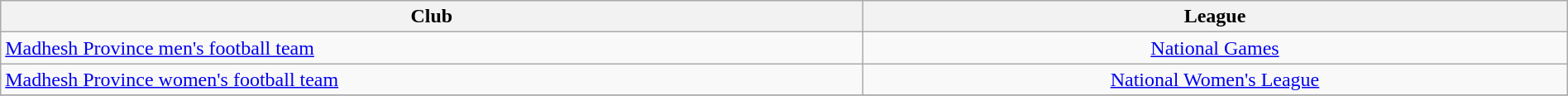<table class="wikitable sortable" width="100%">
<tr>
<th !width="55%">Club</th>
<th width="45%">League</th>
</tr>
<tr>
<td><a href='#'>Madhesh Province men's football team</a></td>
<td align="center"><a href='#'>National Games</a></td>
</tr>
<tr>
<td><a href='#'>Madhesh Province women's football team</a></td>
<td align="center"><a href='#'>National Women's League</a></td>
</tr>
<tr>
</tr>
</table>
